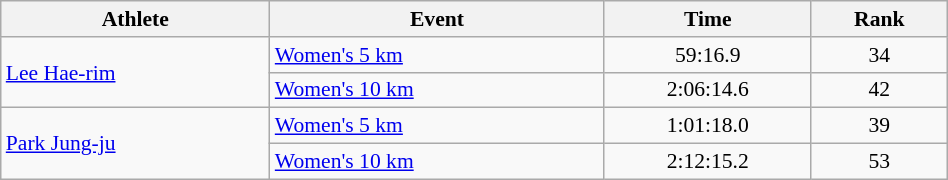<table class="wikitable" style="text-align:center; font-size:90%; width:50%;">
<tr>
<th>Athlete</th>
<th>Event</th>
<th>Time</th>
<th>Rank</th>
</tr>
<tr>
<td align=left rowspan=2><a href='#'>Lee Hae-rim</a></td>
<td align=left><a href='#'>Women's 5 km</a></td>
<td>59:16.9</td>
<td>34</td>
</tr>
<tr>
<td align=left><a href='#'>Women's 10 km</a></td>
<td>2:06:14.6</td>
<td>42</td>
</tr>
<tr>
<td align=left rowspan=2><a href='#'>Park Jung-ju</a></td>
<td align=left><a href='#'>Women's 5 km</a></td>
<td>1:01:18.0</td>
<td>39</td>
</tr>
<tr>
<td align=left><a href='#'>Women's 10 km</a></td>
<td>2:12:15.2</td>
<td>53</td>
</tr>
</table>
